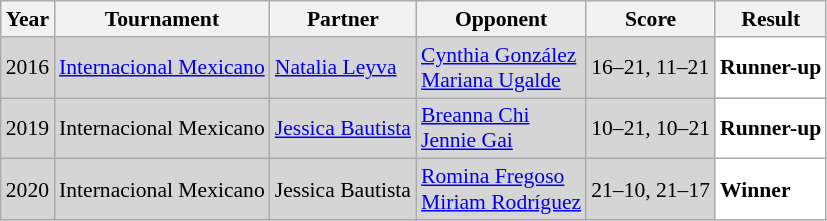<table class="sortable wikitable" style="font-size: 90%;">
<tr>
<th>Year</th>
<th>Tournament</th>
<th>Partner</th>
<th>Opponent</th>
<th>Score</th>
<th>Result</th>
</tr>
<tr style="background:#D5D5D5">
<td align="center">2016</td>
<td align="left"><a href='#'>Internacional Mexicano</a></td>
<td align="left"> <a href='#'>Natalia Leyva</a></td>
<td align="left"> <a href='#'>Cynthia González</a> <br>  <a href='#'>Mariana Ugalde</a></td>
<td align="left">16–21, 11–21</td>
<td style="text-align:left; background:white"> <strong>Runner-up</strong></td>
</tr>
<tr style="background:#D5D5D5">
<td align="center">2019</td>
<td align="left">Internacional Mexicano</td>
<td align="left"> <a href='#'>Jessica Bautista</a></td>
<td align="left"> <a href='#'>Breanna Chi</a> <br>  <a href='#'>Jennie Gai</a></td>
<td align="left">10–21, 10–21</td>
<td style="text-align:left; background:white"> <strong>Runner-up</strong></td>
</tr>
<tr style="background:#D5D5D5">
<td align="center">2020</td>
<td align="left">Internacional Mexicano</td>
<td align="left"> Jessica Bautista</td>
<td align="left"> <a href='#'>Romina Fregoso</a> <br>  <a href='#'>Miriam Rodríguez</a></td>
<td align="left">21–10, 21–17</td>
<td style="text-align:left; background:white"> <strong>Winner</strong></td>
</tr>
</table>
